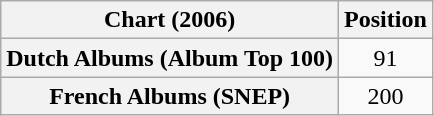<table class="wikitable plainrowheaders" style="text-align:center">
<tr>
<th scope="col">Chart (2006)</th>
<th scope="col">Position</th>
</tr>
<tr>
<th scope="row">Dutch Albums (Album Top 100)</th>
<td>91</td>
</tr>
<tr>
<th scope="row">French Albums (SNEP)</th>
<td>200</td>
</tr>
</table>
